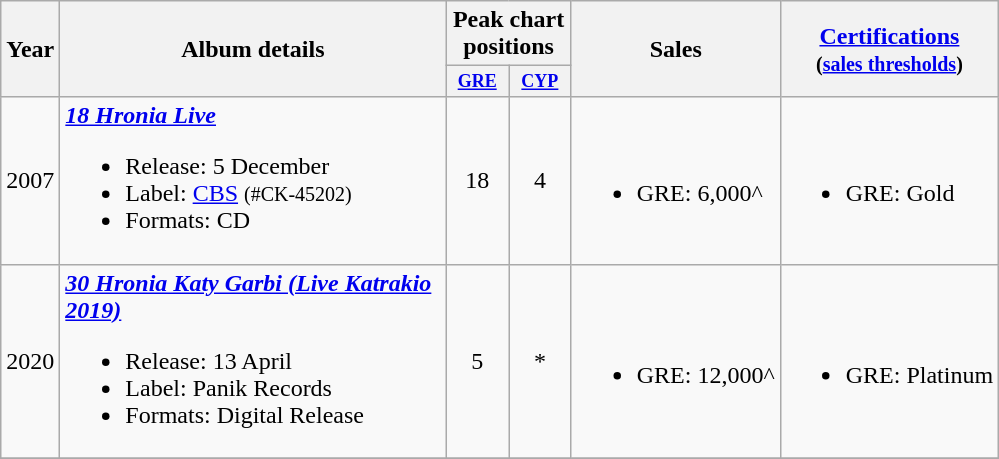<table class="wikitable" style="text-align:center;">
<tr>
<th rowspan="2">Year</th>
<th rowspan="2" style="width:250px;">Album details</th>
<th colspan="2">Peak chart positions</th>
<th rowspan="2">Sales</th>
<th rowspan="2"><a href='#'>Certifications</a><br><small>(<a href='#'>sales thresholds</a>)</small></th>
</tr>
<tr>
<th style="width:3em;font-size:75%"><a href='#'>GRE</a></th>
<th style="width:3em;font-size:75%"><a href='#'>CYP</a></th>
</tr>
<tr>
<td>2007</td>
<td align="left"><strong><em><a href='#'>18 Hronia Live</a></em></strong><br><ul><li>Release: 5 December</li><li>Label: <a href='#'>CBS</a> <small>(#CK-45202)</small></li><li>Formats: CD</li></ul></td>
<td>18</td>
<td>4</td>
<td align="left"><br><ul><li>GRE: 6,000^</li></ul></td>
<td align="left"><br><ul><li>GRE: Gold</li></ul></td>
</tr>
<tr>
<td>2020</td>
<td align="left"><strong><em><a href='#'>30 Hronia Katy Garbi (Live Katrakio 2019)</a></em></strong><br><ul><li>Release: 13 April</li><li>Label: Panik Records</li><li>Formats: Digital Release</li></ul></td>
<td>5</td>
<td>*</td>
<td align="left"><br><ul><li>GRE: 12,000^</li></ul></td>
<td align="left"><br><ul><li>GRE: Platinum</li></ul></td>
</tr>
<tr>
</tr>
</table>
